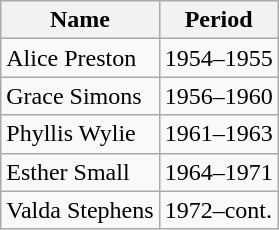<table class="wikitable">
<tr>
<th>Name</th>
<th>Period</th>
</tr>
<tr>
<td>Alice Preston</td>
<td>1954–1955</td>
</tr>
<tr>
<td>Grace Simons</td>
<td>1956–1960</td>
</tr>
<tr>
<td>Phyllis Wylie</td>
<td>1961–1963</td>
</tr>
<tr>
<td>Esther Small</td>
<td>1964–1971</td>
</tr>
<tr>
<td>Valda Stephens</td>
<td>1972–cont.</td>
</tr>
</table>
